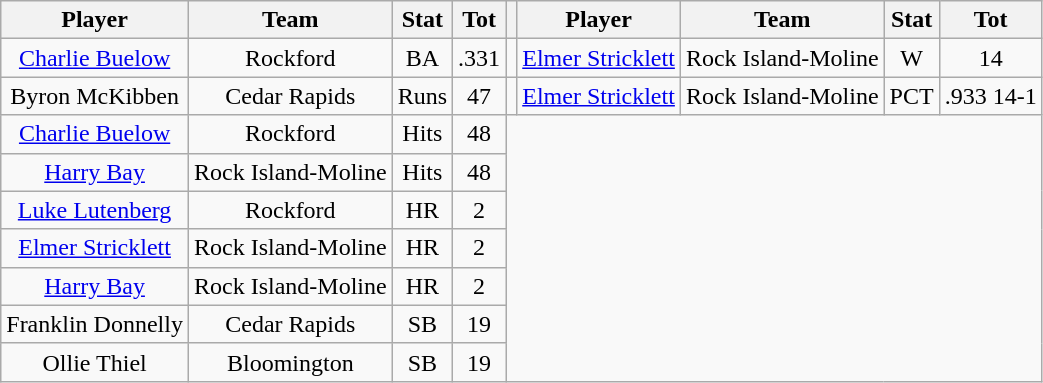<table class="wikitable" style="text-align:center">
<tr>
<th>Player</th>
<th>Team</th>
<th>Stat</th>
<th>Tot</th>
<th></th>
<th>Player</th>
<th>Team</th>
<th>Stat</th>
<th>Tot</th>
</tr>
<tr>
<td><a href='#'>Charlie Buelow</a></td>
<td>Rockford</td>
<td>BA</td>
<td>.331</td>
<td></td>
<td><a href='#'>Elmer Stricklett</a></td>
<td>Rock Island-Moline</td>
<td>W</td>
<td>14</td>
</tr>
<tr>
<td>Byron McKibben</td>
<td>Cedar Rapids</td>
<td>Runs</td>
<td>47</td>
<td></td>
<td><a href='#'>Elmer Stricklett</a></td>
<td>Rock Island-Moline</td>
<td>PCT</td>
<td>.933 14-1</td>
</tr>
<tr>
<td><a href='#'>Charlie Buelow</a></td>
<td>Rockford</td>
<td>Hits</td>
<td>48</td>
</tr>
<tr>
<td><a href='#'>Harry Bay</a></td>
<td>Rock Island-Moline</td>
<td>Hits</td>
<td>48</td>
</tr>
<tr>
<td><a href='#'>Luke Lutenberg</a></td>
<td>Rockford</td>
<td>HR</td>
<td>2</td>
</tr>
<tr>
<td><a href='#'>Elmer Stricklett</a></td>
<td>Rock Island-Moline</td>
<td>HR</td>
<td>2</td>
</tr>
<tr>
<td><a href='#'>Harry Bay</a></td>
<td>Rock Island-Moline</td>
<td>HR</td>
<td>2</td>
</tr>
<tr>
<td>Franklin Donnelly</td>
<td>Cedar Rapids</td>
<td>SB</td>
<td>19</td>
</tr>
<tr>
<td>Ollie Thiel</td>
<td>Bloomington</td>
<td>SB</td>
<td>19</td>
</tr>
</table>
